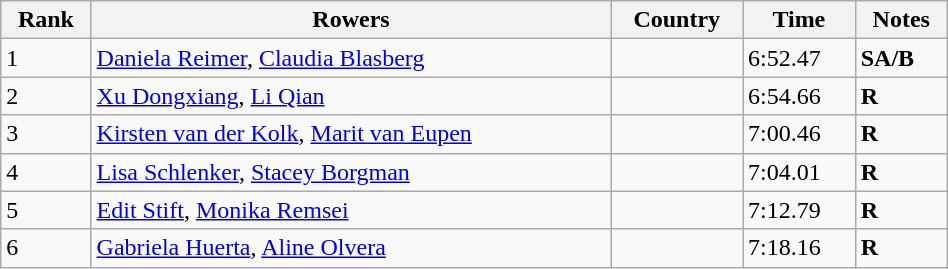<table class="wikitable sortable" width=50%>
<tr>
<th>Rank</th>
<th>Rowers</th>
<th>Country</th>
<th>Time</th>
<th>Notes</th>
</tr>
<tr>
<td>1</td>
<td><a href='#'>Daniela Reimer</a>, <a href='#'>Claudia Blasberg</a></td>
<td></td>
<td>6:52.47</td>
<td><strong>SA/B</strong></td>
</tr>
<tr>
<td>2</td>
<td><a href='#'>Xu Dongxiang</a>, <a href='#'>Li Qian</a></td>
<td></td>
<td>6:54.66</td>
<td><strong>R</strong></td>
</tr>
<tr>
<td>3</td>
<td><a href='#'>Kirsten van der Kolk</a>, <a href='#'>Marit van Eupen</a></td>
<td></td>
<td>7:00.46</td>
<td><strong>R</strong></td>
</tr>
<tr>
<td>4</td>
<td><a href='#'>Lisa Schlenker</a>, <a href='#'>Stacey Borgman</a></td>
<td></td>
<td>7:04.01</td>
<td><strong>R</strong></td>
</tr>
<tr>
<td>5</td>
<td><a href='#'>Edit Stift</a>, <a href='#'>Monika Remsei</a></td>
<td></td>
<td>7:12.79</td>
<td><strong>R</strong></td>
</tr>
<tr>
<td>6</td>
<td><a href='#'>Gabriela Huerta</a>, <a href='#'>Aline Olvera</a></td>
<td></td>
<td>7:18.16</td>
<td><strong>R</strong></td>
</tr>
</table>
